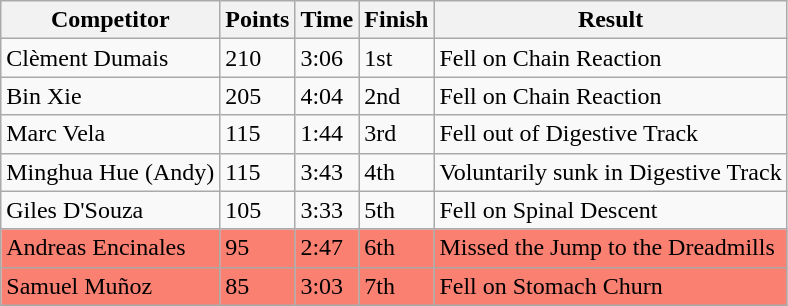<table class="wikitable sortable">
<tr>
<th>Competitor</th>
<th>Points</th>
<th>Time</th>
<th>Finish</th>
<th>Result</th>
</tr>
<tr>
<td> Clèment Dumais</td>
<td>210</td>
<td>3:06</td>
<td>1st</td>
<td>Fell on Chain Reaction</td>
</tr>
<tr>
<td> Bin Xie</td>
<td>205</td>
<td>4:04</td>
<td>2nd</td>
<td>Fell on Chain Reaction</td>
</tr>
<tr>
<td> Marc Vela</td>
<td>115</td>
<td>1:44</td>
<td>3rd</td>
<td>Fell out of Digestive Track</td>
</tr>
<tr>
<td> Minghua Hue (Andy)</td>
<td>115</td>
<td>3:43</td>
<td>4th</td>
<td>Voluntarily sunk in Digestive Track</td>
</tr>
<tr>
<td> Giles D'Souza</td>
<td>105</td>
<td>3:33</td>
<td>5th</td>
<td>Fell on Spinal Descent</td>
</tr>
<tr style="background-color:#fa8072">
<td> Andreas Encinales</td>
<td>95</td>
<td>2:47</td>
<td>6th</td>
<td>Missed the Jump to the Dreadmills</td>
</tr>
<tr style="background-color:#fa8072">
<td> Samuel Muñoz</td>
<td>85</td>
<td>3:03</td>
<td>7th</td>
<td>Fell on Stomach Churn</td>
</tr>
</table>
